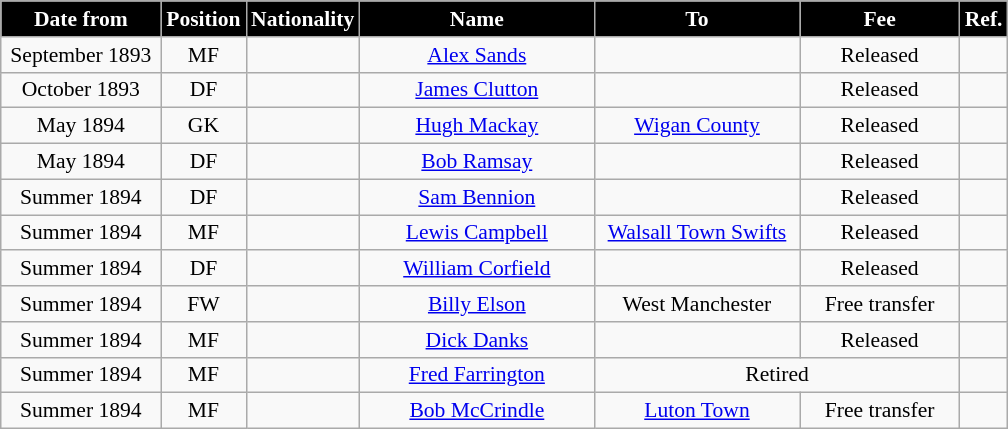<table class="wikitable" style="text-align:center; font-size:90%; ">
<tr>
<th style="background:#000000; color:white; width:100px;">Date from</th>
<th style="background:#000000; color:white; width:50px;">Position</th>
<th style="background:#000000; color:white; width:50px;">Nationality</th>
<th style="background:#000000; color:white; width:150px;">Name</th>
<th style="background:#000000; color:white; width:130px;">To</th>
<th style="background:#000000; color:white; width:100px;">Fee</th>
<th style="background:#000000; color:white; width:25px;">Ref.</th>
</tr>
<tr>
<td>September 1893</td>
<td>MF</td>
<td></td>
<td><a href='#'>Alex Sands</a></td>
<td></td>
<td>Released</td>
<td></td>
</tr>
<tr>
<td>October 1893</td>
<td>DF</td>
<td></td>
<td><a href='#'>James Clutton</a></td>
<td></td>
<td>Released</td>
<td></td>
</tr>
<tr>
<td>May 1894</td>
<td>GK</td>
<td></td>
<td><a href='#'>Hugh Mackay</a></td>
<td><a href='#'>Wigan County</a></td>
<td>Released</td>
<td></td>
</tr>
<tr>
<td>May 1894</td>
<td>DF</td>
<td></td>
<td><a href='#'>Bob Ramsay</a></td>
<td></td>
<td>Released</td>
<td></td>
</tr>
<tr>
<td>Summer 1894</td>
<td>DF</td>
<td></td>
<td><a href='#'>Sam Bennion</a></td>
<td></td>
<td>Released</td>
<td></td>
</tr>
<tr>
<td>Summer 1894</td>
<td>MF</td>
<td></td>
<td><a href='#'>Lewis Campbell</a></td>
<td><a href='#'>Walsall Town Swifts</a></td>
<td>Released</td>
<td></td>
</tr>
<tr>
<td>Summer 1894</td>
<td>DF</td>
<td></td>
<td><a href='#'>William Corfield</a></td>
<td></td>
<td>Released</td>
<td></td>
</tr>
<tr>
<td>Summer 1894</td>
<td>FW</td>
<td></td>
<td><a href='#'>Billy Elson</a></td>
<td>West Manchester</td>
<td>Free transfer</td>
<td></td>
</tr>
<tr>
<td>Summer 1894</td>
<td>MF</td>
<td></td>
<td><a href='#'>Dick Danks</a></td>
<td></td>
<td>Released</td>
<td></td>
</tr>
<tr>
<td>Summer 1894</td>
<td>MF</td>
<td></td>
<td><a href='#'>Fred Farrington</a></td>
<td colspan="2">Retired</td>
<td></td>
</tr>
<tr>
<td>Summer 1894</td>
<td>MF</td>
<td></td>
<td><a href='#'>Bob McCrindle</a></td>
<td><a href='#'>Luton Town</a></td>
<td>Free transfer</td>
<td></td>
</tr>
</table>
